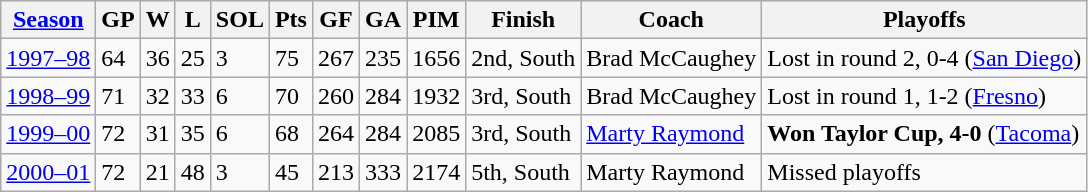<table class="wikitable">
<tr>
<th><a href='#'>Season</a></th>
<th>GP</th>
<th>W</th>
<th>L</th>
<th>SOL</th>
<th>Pts</th>
<th>GF</th>
<th>GA</th>
<th>PIM</th>
<th>Finish</th>
<th>Coach</th>
<th>Playoffs</th>
</tr>
<tr>
<td><a href='#'>1997–98</a></td>
<td>64</td>
<td>36</td>
<td>25</td>
<td>3</td>
<td>75</td>
<td>267</td>
<td>235</td>
<td>1656</td>
<td>2nd, South</td>
<td>Brad McCaughey</td>
<td>Lost in round 2, 0-4 (<a href='#'>San Diego</a>)</td>
</tr>
<tr>
<td><a href='#'>1998–99</a></td>
<td>71</td>
<td>32</td>
<td>33</td>
<td>6</td>
<td>70</td>
<td>260</td>
<td>284</td>
<td>1932</td>
<td>3rd, South</td>
<td>Brad McCaughey</td>
<td>Lost in round 1, 1-2 (<a href='#'>Fresno</a>)</td>
</tr>
<tr>
<td><a href='#'>1999–00</a></td>
<td>72</td>
<td>31</td>
<td>35</td>
<td>6</td>
<td>68</td>
<td>264</td>
<td>284</td>
<td>2085</td>
<td>3rd, South</td>
<td><a href='#'>Marty Raymond</a></td>
<td><strong>Won Taylor Cup, 4-0</strong> (<a href='#'>Tacoma</a>)</td>
</tr>
<tr>
<td><a href='#'>2000–01</a></td>
<td>72</td>
<td>21</td>
<td>48</td>
<td>3</td>
<td>45</td>
<td>213</td>
<td>333</td>
<td>2174</td>
<td>5th, South</td>
<td>Marty Raymond</td>
<td>Missed playoffs</td>
</tr>
</table>
